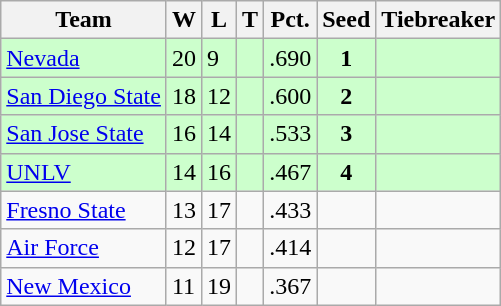<table class=wikitable>
<tr>
<th>Team</th>
<th>W</th>
<th>L</th>
<th>T</th>
<th>Pct.</th>
<th>Seed</th>
<th>Tiebreaker</th>
</tr>
<tr bgcolor=ccffcc>
<td><a href='#'>Nevada</a></td>
<td>20</td>
<td>9</td>
<td></td>
<td>.690</td>
<td style="text-align: center"><strong>1</strong></td>
<td></td>
</tr>
<tr bgcolor=ccffcc>
<td><a href='#'>San Diego State</a></td>
<td>18</td>
<td>12</td>
<td></td>
<td>.600</td>
<td style="text-align: center"><strong>2</strong></td>
<td></td>
</tr>
<tr bgcolor=ccffcc>
<td><a href='#'>San Jose State</a></td>
<td>16</td>
<td>14</td>
<td></td>
<td>.533</td>
<td style="text-align: center"><strong>3</strong></td>
<td></td>
</tr>
<tr bgcolor=ccffcc>
<td><a href='#'>UNLV</a></td>
<td>14</td>
<td>16</td>
<td></td>
<td>.467</td>
<td style="text-align: center"><strong>4</strong></td>
<td></td>
</tr>
<tr>
<td><a href='#'>Fresno State</a></td>
<td>13</td>
<td>17</td>
<td></td>
<td>.433</td>
<td style="text-align: center"></td>
<td></td>
</tr>
<tr>
<td><a href='#'>Air Force</a></td>
<td>12</td>
<td>17</td>
<td></td>
<td>.414</td>
<td style="text-align: center"></td>
<td></td>
</tr>
<tr>
<td><a href='#'>New Mexico</a></td>
<td>11</td>
<td>19</td>
<td></td>
<td>.367</td>
<td style="text-align: center"></td>
<td></td>
</tr>
</table>
